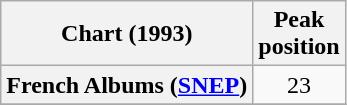<table class="wikitable sortable plainrowheaders">
<tr>
<th>Chart (1993)</th>
<th>Peak<br>position</th>
</tr>
<tr>
<th scope="row">French Albums (<a href='#'>SNEP</a>)</th>
<td align="center">23</td>
</tr>
<tr>
</tr>
</table>
